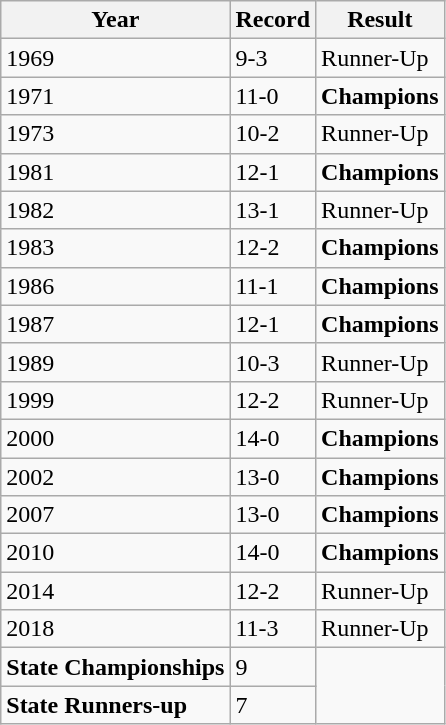<table class="wikitable">
<tr>
<th>Year</th>
<th>Record</th>
<th>Result</th>
</tr>
<tr>
<td>1969</td>
<td>9-3</td>
<td>Runner-Up</td>
</tr>
<tr>
<td>1971</td>
<td>11-0</td>
<td><strong>Champions</strong></td>
</tr>
<tr>
<td>1973</td>
<td>10-2</td>
<td>Runner-Up</td>
</tr>
<tr>
<td>1981</td>
<td>12-1</td>
<td><strong>Champions</strong></td>
</tr>
<tr>
<td>1982</td>
<td>13-1</td>
<td>Runner-Up</td>
</tr>
<tr>
<td>1983</td>
<td>12-2</td>
<td><strong>Champions</strong></td>
</tr>
<tr>
<td>1986</td>
<td>11-1</td>
<td><strong>Champions</strong></td>
</tr>
<tr>
<td>1987</td>
<td>12-1</td>
<td><strong>Champions</strong></td>
</tr>
<tr>
<td>1989</td>
<td>10-3</td>
<td>Runner-Up</td>
</tr>
<tr>
<td>1999</td>
<td>12-2</td>
<td>Runner-Up</td>
</tr>
<tr>
<td>2000</td>
<td>14-0</td>
<td><strong>Champions</strong></td>
</tr>
<tr>
<td>2002</td>
<td>13-0</td>
<td><strong>Champions</strong></td>
</tr>
<tr>
<td>2007</td>
<td>13-0</td>
<td><strong>Champions</strong></td>
</tr>
<tr>
<td>2010</td>
<td>14-0</td>
<td><strong>Champions</strong></td>
</tr>
<tr>
<td>2014</td>
<td>12-2</td>
<td>Runner-Up</td>
</tr>
<tr>
<td>2018</td>
<td>11-3</td>
<td>Runner-Up</td>
</tr>
<tr>
<td><strong>State Championships</strong></td>
<td>9</td>
</tr>
<tr>
<td><strong>State Runners-up</strong></td>
<td>7</td>
</tr>
</table>
